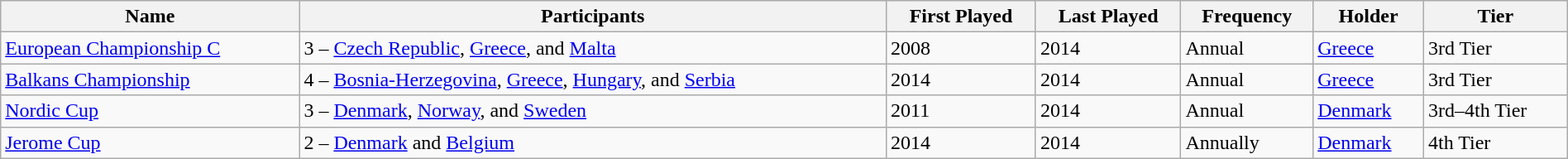<table class="wikitable" width=100%>
<tr>
<th>Name</th>
<th>Participants</th>
<th>First Played</th>
<th>Last Played</th>
<th>Frequency</th>
<th>Holder</th>
<th>Tier</th>
</tr>
<tr>
<td><a href='#'>European Championship C</a></td>
<td>3 – <a href='#'>Czech Republic</a>, <a href='#'>Greece</a>, and <a href='#'>Malta</a></td>
<td>2008</td>
<td>2014</td>
<td>Annual</td>
<td> <a href='#'>Greece</a></td>
<td>3rd Tier</td>
</tr>
<tr>
<td><a href='#'>Balkans Championship</a></td>
<td>4 – <a href='#'>Bosnia-Herzegovina</a>, <a href='#'>Greece</a>, <a href='#'>Hungary</a>, and <a href='#'>Serbia</a></td>
<td>2014</td>
<td>2014</td>
<td>Annual</td>
<td> <a href='#'>Greece</a></td>
<td>3rd Tier</td>
</tr>
<tr>
<td><a href='#'>Nordic Cup</a></td>
<td>3 – <a href='#'>Denmark</a>, <a href='#'>Norway</a>, and <a href='#'>Sweden</a></td>
<td>2011</td>
<td>2014</td>
<td>Annual</td>
<td> <a href='#'>Denmark</a></td>
<td>3rd–4th Tier</td>
</tr>
<tr>
<td><a href='#'>Jerome Cup</a></td>
<td>2 – <a href='#'>Denmark</a> and <a href='#'>Belgium</a></td>
<td>2014</td>
<td>2014</td>
<td>Annually</td>
<td> <a href='#'>Denmark</a></td>
<td>4th Tier</td>
</tr>
</table>
